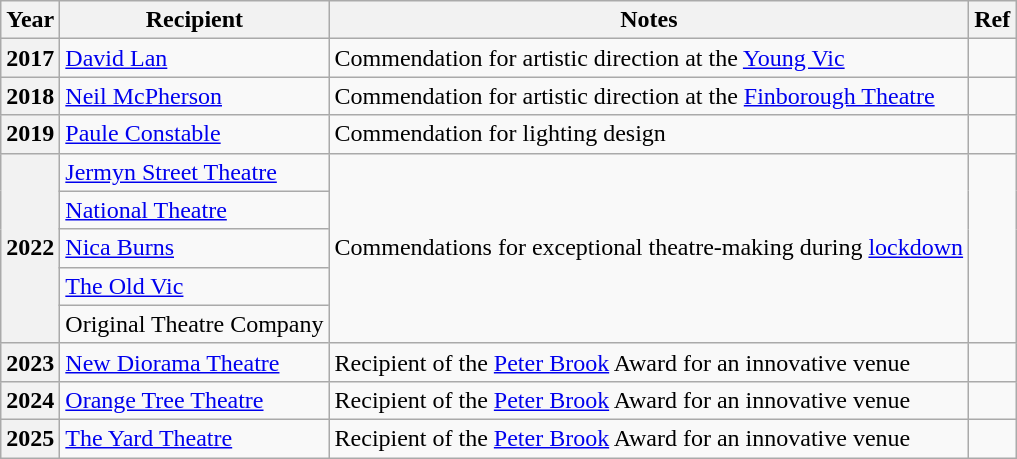<table class="wikitable">
<tr>
<th>Year</th>
<th>Recipient</th>
<th>Notes</th>
<th>Ref</th>
</tr>
<tr>
<th>2017</th>
<td><a href='#'>David Lan</a></td>
<td>Commendation for artistic direction at the <a href='#'>Young Vic</a></td>
<td></td>
</tr>
<tr>
<th>2018</th>
<td><a href='#'>Neil McPherson</a></td>
<td>Commendation for artistic direction at the <a href='#'>Finborough Theatre</a></td>
<td></td>
</tr>
<tr>
<th>2019</th>
<td><a href='#'>Paule Constable</a></td>
<td>Commendation for lighting design</td>
<td></td>
</tr>
<tr>
<th rowspan="5">2022</th>
<td><a href='#'>Jermyn Street Theatre</a></td>
<td rowspan="5">Commendations for exceptional theatre-making during <a href='#'>lockdown</a></td>
<td rowspan="5"></td>
</tr>
<tr>
<td><a href='#'>National Theatre</a></td>
</tr>
<tr>
<td><a href='#'>Nica Burns</a></td>
</tr>
<tr>
<td><a href='#'>The Old Vic</a></td>
</tr>
<tr>
<td>Original Theatre Company</td>
</tr>
<tr>
<th>2023</th>
<td><a href='#'>New Diorama Theatre</a></td>
<td>Recipient of the <a href='#'>Peter Brook</a> Award for an innovative venue</td>
<td></td>
</tr>
<tr>
<th>2024</th>
<td><a href='#'>Orange Tree Theatre</a></td>
<td>Recipient of the <a href='#'>Peter Brook</a> Award for an innovative venue</td>
<td></td>
</tr>
<tr>
<th>2025</th>
<td><a href='#'>The Yard Theatre</a></td>
<td>Recipient of the <a href='#'>Peter Brook</a> Award for an innovative venue</td>
<td></td>
</tr>
</table>
